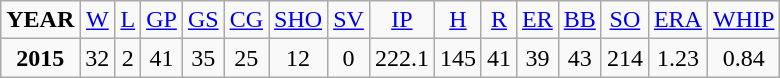<table class="wikitable">
<tr align=center>
<td><strong>YEAR</strong></td>
<td><a href='#'>W</a></td>
<td><a href='#'>L</a></td>
<td><a href='#'>GP</a></td>
<td><a href='#'>GS</a></td>
<td><a href='#'>CG</a></td>
<td><a href='#'>SHO</a></td>
<td><a href='#'>SV</a></td>
<td><a href='#'>IP</a></td>
<td><a href='#'>H</a></td>
<td><a href='#'>R</a></td>
<td><a href='#'>ER</a></td>
<td><a href='#'>BB</a></td>
<td><a href='#'>SO</a></td>
<td><a href='#'>ERA</a></td>
<td><a href='#'>WHIP</a></td>
</tr>
<tr align=center>
<td><strong>2015</strong></td>
<td>32</td>
<td>2</td>
<td>41</td>
<td>35</td>
<td>25</td>
<td>12</td>
<td>0</td>
<td>222.1</td>
<td>145</td>
<td>41</td>
<td>39</td>
<td>43</td>
<td>214</td>
<td>1.23</td>
<td>0.84</td>
</tr>
</table>
